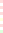<table style="font-size: 85%">
<tr>
<td style="background:#fdd;"></td>
</tr>
<tr>
<td style="background:#fdd;"></td>
</tr>
<tr>
<td style="background:#fdd;"></td>
</tr>
<tr>
<td style="background:#ffd;"></td>
</tr>
<tr>
<td style="background:#fdd;"></td>
</tr>
<tr>
<td style="background:#dfd;"></td>
</tr>
</table>
